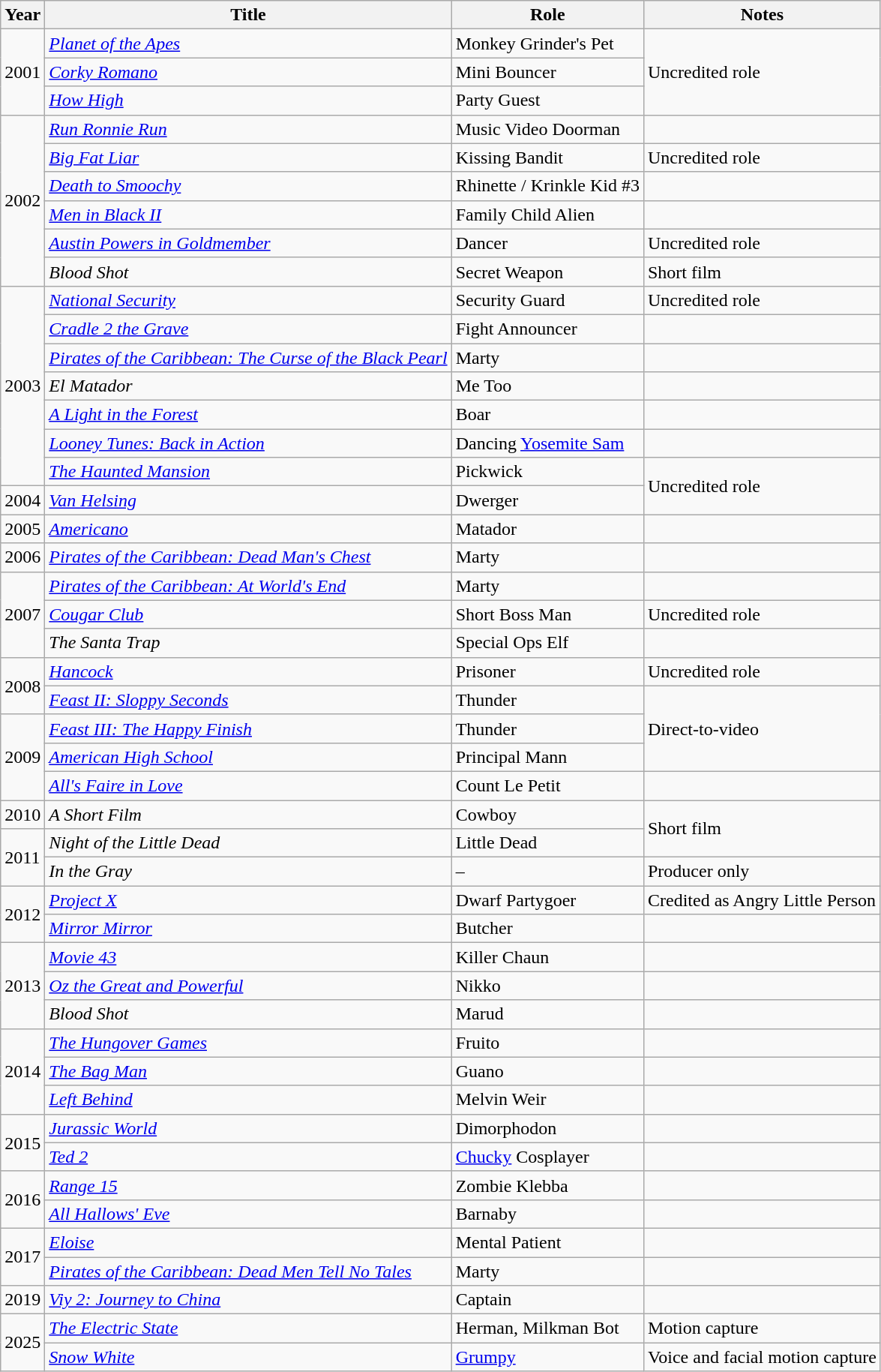<table class="wikitable sortable">
<tr>
<th>Year</th>
<th>Title</th>
<th>Role</th>
<th>Notes</th>
</tr>
<tr>
<td rowspan="3">2001</td>
<td><em><a href='#'>Planet of the Apes</a></em></td>
<td>Monkey Grinder's Pet</td>
<td rowspan="3">Uncredited role</td>
</tr>
<tr>
<td><em><a href='#'>Corky Romano</a></em></td>
<td>Mini Bouncer</td>
</tr>
<tr>
<td><em><a href='#'>How High</a></em></td>
<td>Party Guest</td>
</tr>
<tr>
<td rowspan="6">2002</td>
<td><em><a href='#'>Run Ronnie Run</a></em></td>
<td>Music Video Doorman</td>
<td></td>
</tr>
<tr>
<td><em><a href='#'>Big Fat Liar</a></em></td>
<td>Kissing Bandit</td>
<td>Uncredited role</td>
</tr>
<tr>
<td><em><a href='#'>Death to Smoochy</a></em></td>
<td>Rhinette / Krinkle Kid #3</td>
<td></td>
</tr>
<tr>
<td><em><a href='#'>Men in Black II</a></em></td>
<td>Family Child Alien</td>
<td></td>
</tr>
<tr>
<td><em><a href='#'>Austin Powers in Goldmember</a></em></td>
<td>Dancer</td>
<td>Uncredited role</td>
</tr>
<tr>
<td><em>Blood Shot</em></td>
<td>Secret Weapon</td>
<td>Short film</td>
</tr>
<tr>
<td rowspan="7">2003</td>
<td><em><a href='#'>National Security</a></em></td>
<td>Security Guard</td>
<td>Uncredited role</td>
</tr>
<tr>
<td><em><a href='#'>Cradle 2 the Grave</a></em></td>
<td>Fight Announcer</td>
<td></td>
</tr>
<tr>
<td><em><a href='#'>Pirates of the Caribbean: The Curse of the Black Pearl</a></em></td>
<td>Marty</td>
<td></td>
</tr>
<tr>
<td><em>El Matador</em></td>
<td>Me Too</td>
<td></td>
</tr>
<tr>
<td><em><a href='#'>A Light in the Forest</a></em></td>
<td>Boar</td>
<td></td>
</tr>
<tr>
<td><em><a href='#'>Looney Tunes: Back in Action</a></em></td>
<td>Dancing <a href='#'>Yosemite Sam</a></td>
<td></td>
</tr>
<tr>
<td><em><a href='#'>The Haunted Mansion</a></em></td>
<td>Pickwick</td>
<td rowspan="2">Uncredited role</td>
</tr>
<tr>
<td>2004</td>
<td><em><a href='#'>Van Helsing</a></em></td>
<td>Dwerger</td>
</tr>
<tr>
<td>2005</td>
<td><em><a href='#'>Americano</a></em></td>
<td>Matador</td>
<td></td>
</tr>
<tr>
<td>2006</td>
<td><em><a href='#'>Pirates of the Caribbean: Dead Man's Chest</a></em></td>
<td>Marty</td>
<td></td>
</tr>
<tr>
<td rowspan="3">2007</td>
<td><em><a href='#'>Pirates of the Caribbean: At World's End</a></em></td>
<td>Marty</td>
<td></td>
</tr>
<tr>
<td><em><a href='#'>Cougar Club</a></em></td>
<td>Short Boss Man</td>
<td>Uncredited role</td>
</tr>
<tr>
<td><em>The Santa Trap</em></td>
<td>Special Ops Elf</td>
<td></td>
</tr>
<tr>
<td rowspan="2">2008</td>
<td><em><a href='#'>Hancock</a></em></td>
<td>Prisoner</td>
<td>Uncredited role</td>
</tr>
<tr>
<td><em><a href='#'>Feast II: Sloppy Seconds</a></em></td>
<td>Thunder</td>
<td rowspan="3">Direct-to-video</td>
</tr>
<tr>
<td rowspan="3">2009</td>
<td><em><a href='#'>Feast III: The Happy Finish</a></em></td>
<td>Thunder</td>
</tr>
<tr>
<td><em><a href='#'>American High School</a></em></td>
<td>Principal Mann</td>
</tr>
<tr>
<td><em><a href='#'>All's Faire in Love</a></em></td>
<td>Count Le Petit</td>
<td></td>
</tr>
<tr>
<td>2010</td>
<td><em>A Short Film</em></td>
<td>Cowboy</td>
<td rowspan="2">Short film</td>
</tr>
<tr>
<td rowspan="2">2011</td>
<td><em>Night of the Little Dead</em></td>
<td>Little Dead</td>
</tr>
<tr>
<td><em>In the Gray</em></td>
<td>–</td>
<td>Producer only</td>
</tr>
<tr>
<td rowspan="2">2012</td>
<td><em><a href='#'>Project X</a></em></td>
<td>Dwarf Partygoer</td>
<td>Credited as Angry Little Person</td>
</tr>
<tr>
<td><em><a href='#'>Mirror Mirror</a></em></td>
<td>Butcher</td>
<td></td>
</tr>
<tr>
<td rowspan="3">2013</td>
<td><em><a href='#'>Movie 43</a></em></td>
<td>Killer Chaun</td>
<td></td>
</tr>
<tr>
<td><em><a href='#'>Oz the Great and Powerful</a></em></td>
<td>Nikko</td>
<td></td>
</tr>
<tr>
<td><em>Blood Shot</em></td>
<td>Marud</td>
<td></td>
</tr>
<tr>
<td rowspan="3">2014</td>
<td><em><a href='#'>The Hungover Games</a></em></td>
<td>Fruito</td>
<td></td>
</tr>
<tr>
<td><em><a href='#'>The Bag Man</a></em></td>
<td>Guano</td>
<td></td>
</tr>
<tr>
<td><em><a href='#'>Left Behind</a></em></td>
<td>Melvin Weir</td>
<td></td>
</tr>
<tr>
<td rowspan="2">2015</td>
<td><em><a href='#'>Jurassic World</a></em></td>
<td>Dimorphodon</td>
<td></td>
</tr>
<tr>
<td><em><a href='#'>Ted 2</a></em></td>
<td><a href='#'>Chucky</a> Cosplayer</td>
<td></td>
</tr>
<tr>
<td rowspan="2">2016</td>
<td><em><a href='#'>Range 15</a></em></td>
<td>Zombie Klebba</td>
<td></td>
</tr>
<tr>
<td><em><a href='#'>All Hallows' Eve</a></em></td>
<td>Barnaby</td>
<td></td>
</tr>
<tr>
<td rowspan="2">2017</td>
<td><em><a href='#'>Eloise</a></em></td>
<td>Mental Patient</td>
<td></td>
</tr>
<tr>
<td><em><a href='#'>Pirates of the Caribbean: Dead Men Tell No Tales</a></em></td>
<td>Marty</td>
<td></td>
</tr>
<tr>
<td>2019</td>
<td><em><a href='#'>Viy 2: Journey to China</a></em></td>
<td>Captain</td>
<td></td>
</tr>
<tr>
<td rowspan="2">2025</td>
<td><em><a href='#'>The Electric State</a></em></td>
<td>Herman, Milkman Bot</td>
<td>Motion capture</td>
</tr>
<tr>
<td><em><a href='#'>Snow White</a></em></td>
<td><a href='#'>Grumpy</a></td>
<td>Voice and facial motion capture</td>
</tr>
</table>
